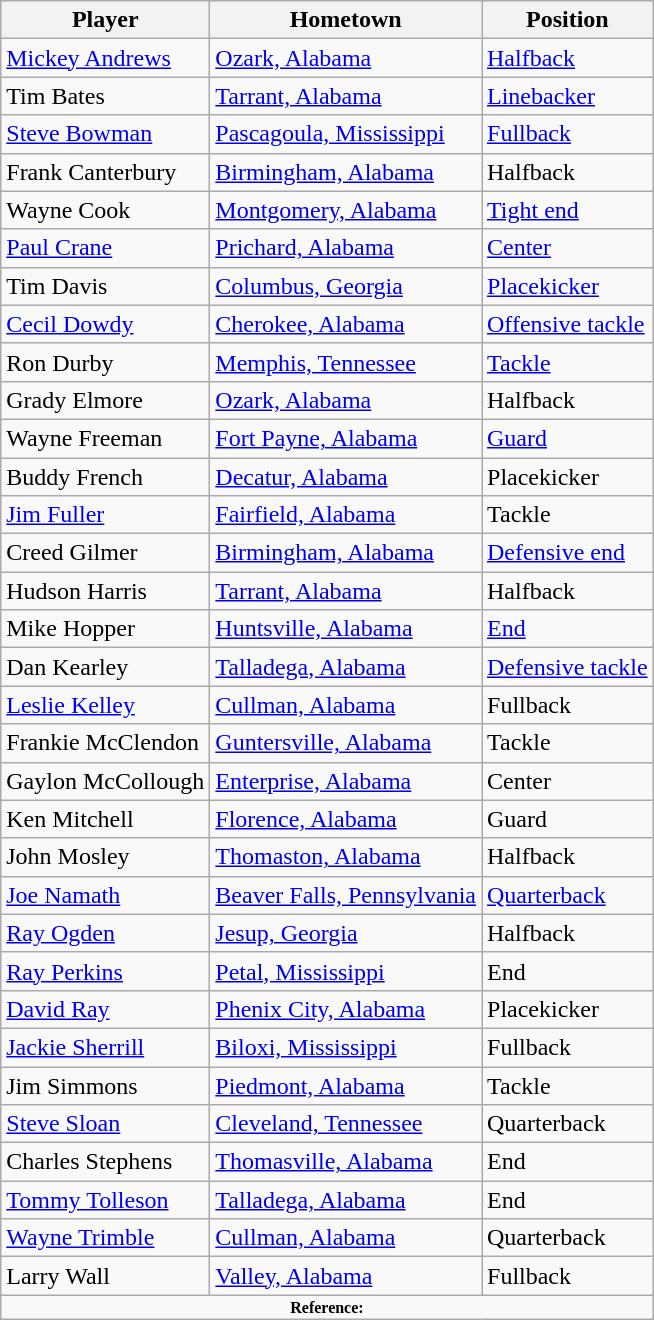<table class="wikitable" border="1">
<tr ;>
<th>Player</th>
<th>Hometown</th>
<th>Position</th>
</tr>
<tr>
<td><a href='#'>Mickey Andrews</a></td>
<td><a href='#'>Ozark, Alabama</a></td>
<td><a href='#'>Halfback</a></td>
</tr>
<tr>
<td>Tim Bates</td>
<td><a href='#'>Tarrant, Alabama</a></td>
<td><a href='#'>Linebacker</a></td>
</tr>
<tr>
<td><a href='#'>Steve Bowman</a></td>
<td><a href='#'>Pascagoula, Mississippi</a></td>
<td><a href='#'>Fullback</a></td>
</tr>
<tr>
<td>Frank Canterbury</td>
<td><a href='#'>Birmingham, Alabama</a></td>
<td>Halfback</td>
</tr>
<tr>
<td>Wayne Cook</td>
<td><a href='#'>Montgomery, Alabama</a></td>
<td><a href='#'>Tight end</a></td>
</tr>
<tr>
<td><a href='#'>Paul Crane</a></td>
<td><a href='#'>Prichard, Alabama</a></td>
<td><a href='#'>Center</a></td>
</tr>
<tr>
<td>Tim Davis</td>
<td><a href='#'>Columbus, Georgia</a></td>
<td><a href='#'>Placekicker</a></td>
</tr>
<tr>
<td><a href='#'>Cecil Dowdy</a></td>
<td><a href='#'>Cherokee, Alabama</a></td>
<td><a href='#'>Offensive tackle</a></td>
</tr>
<tr>
<td>Ron Durby</td>
<td><a href='#'>Memphis, Tennessee</a></td>
<td><a href='#'>Tackle</a></td>
</tr>
<tr>
<td>Grady Elmore</td>
<td><a href='#'>Ozark, Alabama</a></td>
<td>Halfback</td>
</tr>
<tr>
<td>Wayne Freeman</td>
<td><a href='#'>Fort Payne, Alabama</a></td>
<td><a href='#'>Guard</a></td>
</tr>
<tr>
<td>Buddy French</td>
<td><a href='#'>Decatur, Alabama</a></td>
<td>Placekicker</td>
</tr>
<tr>
<td><a href='#'>Jim Fuller</a></td>
<td><a href='#'>Fairfield, Alabama</a></td>
<td>Tackle</td>
</tr>
<tr>
<td>Creed Gilmer</td>
<td><a href='#'>Birmingham, Alabama</a></td>
<td><a href='#'>Defensive end</a></td>
</tr>
<tr>
<td>Hudson Harris</td>
<td><a href='#'>Tarrant, Alabama</a></td>
<td>Halfback</td>
</tr>
<tr>
<td>Mike Hopper</td>
<td><a href='#'>Huntsville, Alabama</a></td>
<td><a href='#'>End</a></td>
</tr>
<tr>
<td>Dan Kearley</td>
<td><a href='#'>Talladega, Alabama</a></td>
<td><a href='#'>Defensive tackle</a></td>
</tr>
<tr>
<td><a href='#'>Leslie Kelley</a></td>
<td><a href='#'>Cullman, Alabama</a></td>
<td>Fullback</td>
</tr>
<tr>
<td>Frankie McClendon</td>
<td><a href='#'>Guntersville, Alabama</a></td>
<td>Tackle</td>
</tr>
<tr>
<td>Gaylon McCollough</td>
<td><a href='#'>Enterprise, Alabama</a></td>
<td>Center</td>
</tr>
<tr>
<td>Ken Mitchell</td>
<td><a href='#'>Florence, Alabama</a></td>
<td>Guard</td>
</tr>
<tr>
<td>John Mosley</td>
<td><a href='#'>Thomaston, Alabama</a></td>
<td>Halfback</td>
</tr>
<tr>
<td><a href='#'>Joe Namath</a></td>
<td><a href='#'>Beaver Falls, Pennsylvania</a></td>
<td><a href='#'>Quarterback</a></td>
</tr>
<tr>
<td><a href='#'>Ray Ogden</a></td>
<td><a href='#'>Jesup, Georgia</a></td>
<td>Halfback</td>
</tr>
<tr>
<td><a href='#'>Ray Perkins</a></td>
<td><a href='#'>Petal, Mississippi</a></td>
<td>End</td>
</tr>
<tr>
<td><a href='#'>David Ray</a></td>
<td><a href='#'>Phenix City, Alabama</a></td>
<td>Placekicker</td>
</tr>
<tr>
<td><a href='#'>Jackie Sherrill</a></td>
<td><a href='#'>Biloxi, Mississippi</a></td>
<td>Fullback</td>
</tr>
<tr>
<td>Jim Simmons</td>
<td><a href='#'>Piedmont, Alabama</a></td>
<td>Tackle</td>
</tr>
<tr>
<td><a href='#'>Steve Sloan</a></td>
<td><a href='#'>Cleveland, Tennessee</a></td>
<td>Quarterback</td>
</tr>
<tr>
<td>Charles Stephens</td>
<td><a href='#'>Thomasville, Alabama</a></td>
<td>End</td>
</tr>
<tr>
<td><a href='#'>Tommy Tolleson</a></td>
<td><a href='#'>Talladega, Alabama</a></td>
<td>End</td>
</tr>
<tr>
<td><a href='#'>Wayne Trimble</a></td>
<td><a href='#'>Cullman, Alabama</a></td>
<td>Quarterback</td>
</tr>
<tr>
<td>Larry Wall</td>
<td><a href='#'>Valley, Alabama</a></td>
<td>Fullback</td>
</tr>
<tr>
<td colspan="3" style="font-size: 8pt" align="center"><strong>Reference:</strong></td>
</tr>
</table>
